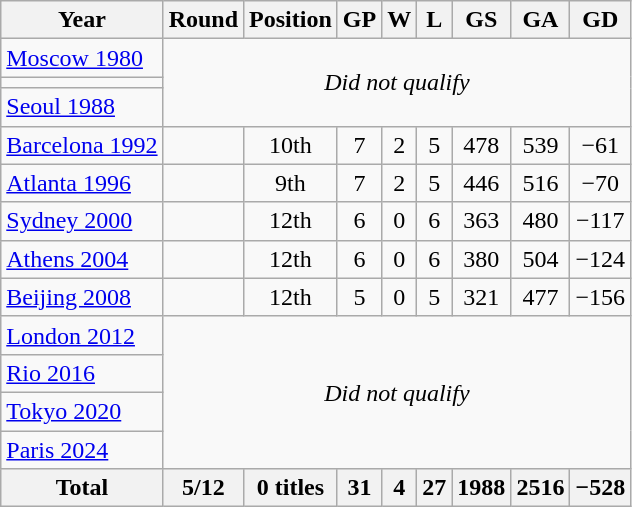<table class="wikitable" style="text-align: center;">
<tr>
<th>Year</th>
<th>Round</th>
<th>Position</th>
<th>GP</th>
<th>W</th>
<th>L</th>
<th>GS</th>
<th>GA</th>
<th>GD</th>
</tr>
<tr>
<td align=left> <a href='#'>Moscow 1980</a></td>
<td rowspan=3 colspan=8><em>Did not qualify</em></td>
</tr>
<tr>
<td align=left></td>
</tr>
<tr>
<td align=left> <a href='#'>Seoul 1988</a></td>
</tr>
<tr>
<td align=left> <a href='#'>Barcelona 1992</a></td>
<td></td>
<td>10th</td>
<td>7</td>
<td>2</td>
<td>5</td>
<td>478</td>
<td>539</td>
<td>−61</td>
</tr>
<tr>
<td align=left> <a href='#'>Atlanta 1996</a></td>
<td></td>
<td>9th</td>
<td>7</td>
<td>2</td>
<td>5</td>
<td>446</td>
<td>516</td>
<td>−70</td>
</tr>
<tr>
<td align=left> <a href='#'>Sydney 2000</a></td>
<td></td>
<td>12th</td>
<td>6</td>
<td>0</td>
<td>6</td>
<td>363</td>
<td>480</td>
<td>−117</td>
</tr>
<tr>
<td align=left> <a href='#'>Athens 2004</a></td>
<td></td>
<td>12th</td>
<td>6</td>
<td>0</td>
<td>6</td>
<td>380</td>
<td>504</td>
<td>−124</td>
</tr>
<tr>
<td align=left> <a href='#'>Beijing 2008</a></td>
<td></td>
<td>12th</td>
<td>5</td>
<td>0</td>
<td>5</td>
<td>321</td>
<td>477</td>
<td>−156</td>
</tr>
<tr>
<td align=left> <a href='#'>London 2012</a></td>
<td rowspan=4 colspan=8><em>Did not qualify</em></td>
</tr>
<tr>
<td align=left> <a href='#'>Rio 2016</a></td>
</tr>
<tr>
<td align=left> <a href='#'>Tokyo 2020</a></td>
</tr>
<tr>
<td align=left> <a href='#'>Paris 2024</a></td>
</tr>
<tr>
<th>Total</th>
<th>5/12</th>
<th>0 titles</th>
<th>31</th>
<th>4</th>
<th>27</th>
<th>1988</th>
<th>2516</th>
<th>−528</th>
</tr>
</table>
